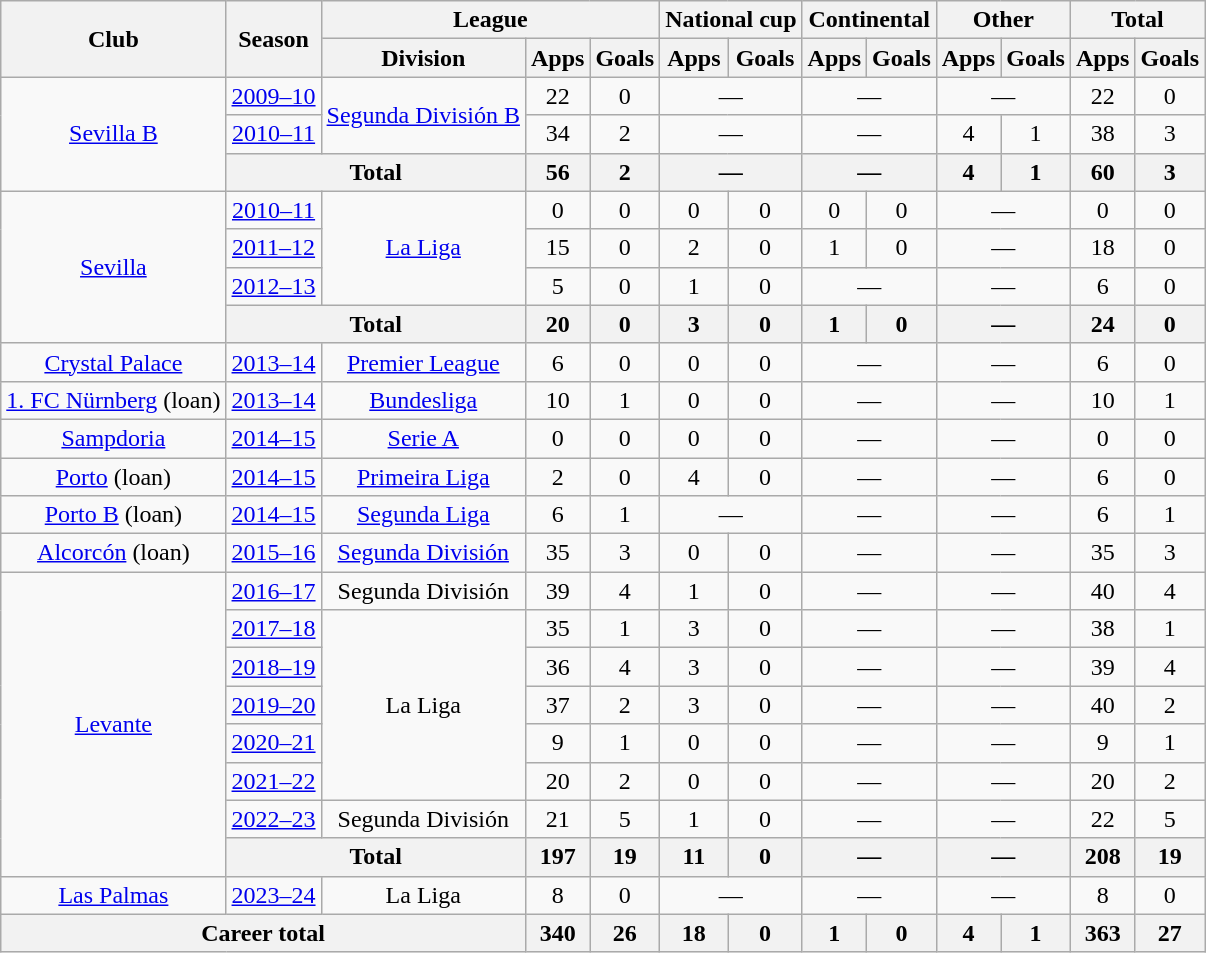<table class="wikitable" style="text-align:center">
<tr>
<th rowspan="2">Club</th>
<th rowspan="2">Season</th>
<th colspan="3">League</th>
<th colspan="2">National cup</th>
<th colspan="2">Continental</th>
<th colspan="2">Other</th>
<th colspan="2">Total</th>
</tr>
<tr>
<th>Division</th>
<th>Apps</th>
<th>Goals</th>
<th>Apps</th>
<th>Goals</th>
<th>Apps</th>
<th>Goals</th>
<th>Apps</th>
<th>Goals</th>
<th>Apps</th>
<th>Goals</th>
</tr>
<tr>
<td rowspan="3"><a href='#'>Sevilla B</a></td>
<td><a href='#'>2009–10</a></td>
<td rowspan="2"><a href='#'>Segunda División B</a></td>
<td>22</td>
<td>0</td>
<td colspan="2">—</td>
<td colspan="2">—</td>
<td colspan="2">—</td>
<td>22</td>
<td>0</td>
</tr>
<tr>
<td><a href='#'>2010–11</a></td>
<td>34</td>
<td>2</td>
<td colspan="2">—</td>
<td colspan="2">—</td>
<td>4</td>
<td>1</td>
<td>38</td>
<td>3</td>
</tr>
<tr>
<th colspan="2">Total</th>
<th>56</th>
<th>2</th>
<th colspan="2">—</th>
<th colspan="2">—</th>
<th>4</th>
<th>1</th>
<th>60</th>
<th>3</th>
</tr>
<tr>
<td rowspan="4"><a href='#'>Sevilla</a></td>
<td><a href='#'>2010–11</a></td>
<td rowspan="3"><a href='#'>La Liga</a></td>
<td>0</td>
<td>0</td>
<td>0</td>
<td>0</td>
<td>0</td>
<td>0</td>
<td colspan="2">—</td>
<td>0</td>
<td>0</td>
</tr>
<tr>
<td><a href='#'>2011–12</a></td>
<td>15</td>
<td>0</td>
<td>2</td>
<td>0</td>
<td>1</td>
<td>0</td>
<td colspan="2">—</td>
<td>18</td>
<td>0</td>
</tr>
<tr>
<td><a href='#'>2012–13</a></td>
<td>5</td>
<td>0</td>
<td>1</td>
<td>0</td>
<td colspan="2">—</td>
<td colspan="2">—</td>
<td>6</td>
<td>0</td>
</tr>
<tr>
<th colspan="2">Total</th>
<th>20</th>
<th>0</th>
<th>3</th>
<th>0</th>
<th>1</th>
<th>0</th>
<th colspan="2">—</th>
<th>24</th>
<th>0</th>
</tr>
<tr>
<td><a href='#'>Crystal Palace</a></td>
<td><a href='#'>2013–14</a></td>
<td><a href='#'>Premier League</a></td>
<td>6</td>
<td>0</td>
<td>0</td>
<td>0</td>
<td colspan="2">—</td>
<td colspan="2">—</td>
<td>6</td>
<td>0</td>
</tr>
<tr>
<td><a href='#'>1. FC Nürnberg</a> (loan)</td>
<td><a href='#'>2013–14</a></td>
<td><a href='#'>Bundesliga</a></td>
<td>10</td>
<td>1</td>
<td>0</td>
<td>0</td>
<td colspan="2">—</td>
<td colspan="2">—</td>
<td>10</td>
<td>1</td>
</tr>
<tr>
<td><a href='#'>Sampdoria</a></td>
<td><a href='#'>2014–15</a></td>
<td><a href='#'>Serie A</a></td>
<td>0</td>
<td>0</td>
<td>0</td>
<td>0</td>
<td colspan="2">—</td>
<td colspan="2">—</td>
<td>0</td>
<td>0</td>
</tr>
<tr>
<td><a href='#'>Porto</a> (loan)</td>
<td><a href='#'>2014–15</a></td>
<td><a href='#'>Primeira Liga</a></td>
<td>2</td>
<td>0</td>
<td>4</td>
<td>0</td>
<td colspan="2">—</td>
<td colspan="2">—</td>
<td>6</td>
<td>0</td>
</tr>
<tr>
<td><a href='#'>Porto B</a> (loan)</td>
<td><a href='#'>2014–15</a></td>
<td><a href='#'>Segunda Liga</a></td>
<td>6</td>
<td>1</td>
<td colspan="2">—</td>
<td colspan="2">—</td>
<td colspan="2">—</td>
<td>6</td>
<td>1</td>
</tr>
<tr>
<td><a href='#'>Alcorcón</a> (loan)</td>
<td><a href='#'>2015–16</a></td>
<td><a href='#'>Segunda División</a></td>
<td>35</td>
<td>3</td>
<td>0</td>
<td>0</td>
<td colspan="2">—</td>
<td colspan="2">—</td>
<td>35</td>
<td>3</td>
</tr>
<tr>
<td rowspan="8"><a href='#'>Levante</a></td>
<td><a href='#'>2016–17</a></td>
<td>Segunda División</td>
<td>39</td>
<td>4</td>
<td>1</td>
<td>0</td>
<td colspan="2">—</td>
<td colspan="2">—</td>
<td>40</td>
<td>4</td>
</tr>
<tr>
<td><a href='#'>2017–18</a></td>
<td rowspan="5">La Liga</td>
<td>35</td>
<td>1</td>
<td>3</td>
<td>0</td>
<td colspan="2">—</td>
<td colspan="2">—</td>
<td>38</td>
<td>1</td>
</tr>
<tr>
<td><a href='#'>2018–19</a></td>
<td>36</td>
<td>4</td>
<td>3</td>
<td>0</td>
<td colspan="2">—</td>
<td colspan="2">—</td>
<td>39</td>
<td>4</td>
</tr>
<tr>
<td><a href='#'>2019–20</a></td>
<td>37</td>
<td>2</td>
<td>3</td>
<td>0</td>
<td colspan="2">—</td>
<td colspan="2">—</td>
<td>40</td>
<td>2</td>
</tr>
<tr>
<td><a href='#'>2020–21</a></td>
<td>9</td>
<td>1</td>
<td>0</td>
<td>0</td>
<td colspan="2">—</td>
<td colspan="2">—</td>
<td>9</td>
<td>1</td>
</tr>
<tr>
<td><a href='#'>2021–22</a></td>
<td>20</td>
<td>2</td>
<td>0</td>
<td>0</td>
<td colspan="2">—</td>
<td colspan="2">—</td>
<td>20</td>
<td>2</td>
</tr>
<tr>
<td><a href='#'>2022–23</a></td>
<td>Segunda División</td>
<td>21</td>
<td>5</td>
<td>1</td>
<td>0</td>
<td colspan="2">—</td>
<td colspan="2">—</td>
<td>22</td>
<td>5</td>
</tr>
<tr>
<th colspan="2">Total</th>
<th>197</th>
<th>19</th>
<th>11</th>
<th>0</th>
<th colspan="2">—</th>
<th colspan="2">—</th>
<th>208</th>
<th>19</th>
</tr>
<tr>
<td><a href='#'>Las Palmas</a></td>
<td><a href='#'>2023–24</a></td>
<td>La Liga</td>
<td>8</td>
<td>0</td>
<td colspan="2">—</td>
<td colspan="2">—</td>
<td colspan="2">—</td>
<td>8</td>
<td>0</td>
</tr>
<tr>
<th colspan="3">Career total</th>
<th>340</th>
<th>26</th>
<th>18</th>
<th>0</th>
<th>1</th>
<th>0</th>
<th>4</th>
<th>1</th>
<th>363</th>
<th>27</th>
</tr>
</table>
